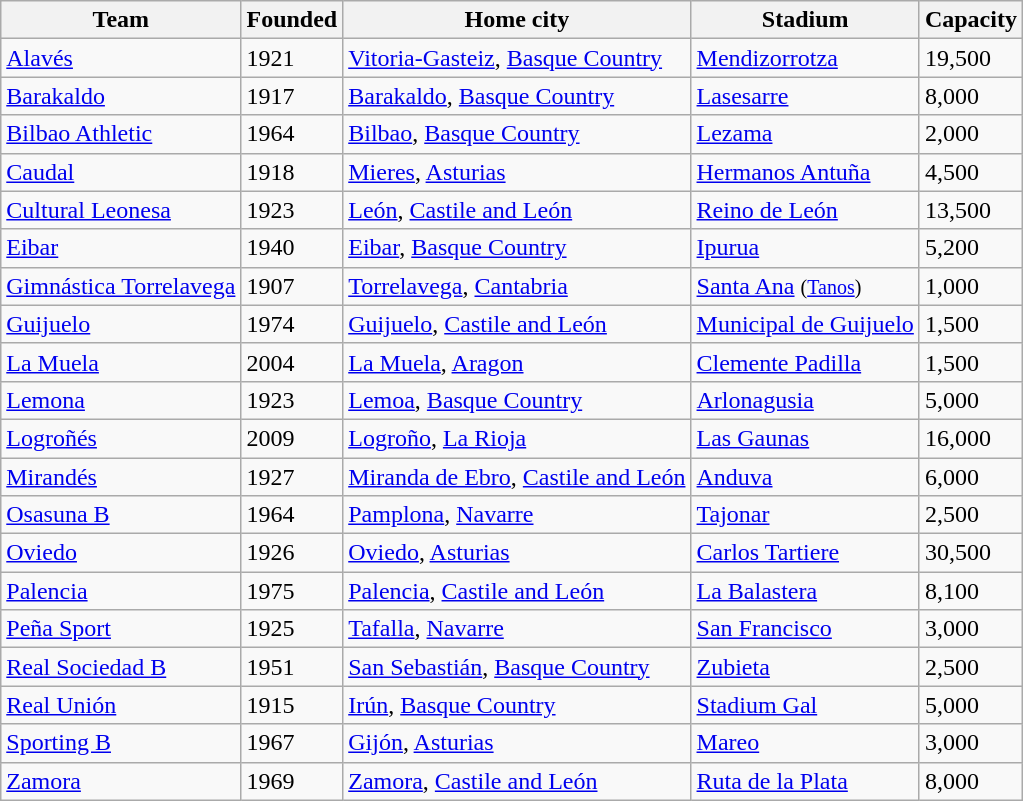<table class="wikitable sortable">
<tr>
<th>Team</th>
<th>Founded</th>
<th>Home city</th>
<th>Stadium</th>
<th>Capacity</th>
</tr>
<tr>
<td><a href='#'>Alavés</a></td>
<td>1921</td>
<td><a href='#'>Vitoria-Gasteiz</a>, <a href='#'>Basque Country</a></td>
<td><a href='#'>Mendizorrotza</a></td>
<td>19,500</td>
</tr>
<tr>
<td><a href='#'>Barakaldo</a></td>
<td>1917</td>
<td><a href='#'>Barakaldo</a>, <a href='#'>Basque Country</a></td>
<td><a href='#'>Lasesarre</a></td>
<td>8,000</td>
</tr>
<tr>
<td><a href='#'>Bilbao Athletic</a></td>
<td>1964</td>
<td><a href='#'>Bilbao</a>, <a href='#'>Basque Country</a></td>
<td><a href='#'>Lezama</a></td>
<td>2,000</td>
</tr>
<tr>
<td><a href='#'>Caudal</a></td>
<td>1918</td>
<td><a href='#'>Mieres</a>, <a href='#'>Asturias</a></td>
<td><a href='#'>Hermanos Antuña</a></td>
<td>4,500</td>
</tr>
<tr>
<td><a href='#'>Cultural Leonesa</a></td>
<td>1923</td>
<td><a href='#'>León</a>, <a href='#'>Castile and León</a></td>
<td><a href='#'>Reino de León</a></td>
<td>13,500</td>
</tr>
<tr>
<td><a href='#'>Eibar</a></td>
<td>1940</td>
<td><a href='#'>Eibar</a>, <a href='#'>Basque Country</a></td>
<td><a href='#'>Ipurua</a></td>
<td>5,200</td>
</tr>
<tr>
<td><a href='#'>Gimnástica Torrelavega</a></td>
<td>1907</td>
<td><a href='#'>Torrelavega</a>, <a href='#'>Cantabria</a></td>
<td><a href='#'>Santa Ana</a> <small>(<a href='#'>Tanos</a>)</small></td>
<td>1,000</td>
</tr>
<tr>
<td><a href='#'>Guijuelo</a></td>
<td>1974</td>
<td><a href='#'>Guijuelo</a>, <a href='#'>Castile and León</a></td>
<td><a href='#'>Municipal de Guijuelo</a></td>
<td>1,500</td>
</tr>
<tr>
<td><a href='#'>La Muela</a></td>
<td>2004</td>
<td><a href='#'>La Muela</a>, <a href='#'>Aragon</a></td>
<td><a href='#'>Clemente Padilla</a></td>
<td>1,500</td>
</tr>
<tr>
<td><a href='#'>Lemona</a></td>
<td>1923</td>
<td><a href='#'>Lemoa</a>, <a href='#'>Basque Country</a></td>
<td><a href='#'>Arlonagusia</a></td>
<td>5,000</td>
</tr>
<tr>
<td><a href='#'>Logroñés</a></td>
<td>2009</td>
<td><a href='#'>Logroño</a>, <a href='#'>La Rioja</a></td>
<td><a href='#'>Las Gaunas</a></td>
<td>16,000</td>
</tr>
<tr>
<td><a href='#'>Mirandés</a></td>
<td>1927</td>
<td><a href='#'>Miranda de Ebro</a>, <a href='#'>Castile and León</a></td>
<td><a href='#'>Anduva</a></td>
<td>6,000</td>
</tr>
<tr>
<td><a href='#'>Osasuna B</a></td>
<td>1964</td>
<td><a href='#'>Pamplona</a>, <a href='#'>Navarre</a></td>
<td><a href='#'>Tajonar</a></td>
<td>2,500</td>
</tr>
<tr>
<td><a href='#'>Oviedo</a></td>
<td>1926</td>
<td><a href='#'>Oviedo</a>, <a href='#'>Asturias</a></td>
<td><a href='#'>Carlos Tartiere</a></td>
<td>30,500</td>
</tr>
<tr>
<td><a href='#'>Palencia</a></td>
<td>1975</td>
<td><a href='#'>Palencia</a>, <a href='#'>Castile and León</a></td>
<td><a href='#'>La Balastera</a></td>
<td>8,100</td>
</tr>
<tr>
<td><a href='#'>Peña Sport</a></td>
<td>1925</td>
<td><a href='#'>Tafalla</a>, <a href='#'>Navarre</a></td>
<td><a href='#'>San Francisco</a></td>
<td>3,000</td>
</tr>
<tr>
<td><a href='#'>Real Sociedad B</a></td>
<td>1951</td>
<td><a href='#'>San Sebastián</a>, <a href='#'>Basque Country</a></td>
<td><a href='#'>Zubieta</a></td>
<td>2,500</td>
</tr>
<tr>
<td><a href='#'>Real Unión</a></td>
<td>1915</td>
<td><a href='#'>Irún</a>, <a href='#'>Basque Country</a></td>
<td><a href='#'>Stadium Gal</a></td>
<td>5,000</td>
</tr>
<tr>
<td><a href='#'>Sporting B</a></td>
<td>1967</td>
<td><a href='#'>Gijón</a>, <a href='#'>Asturias</a></td>
<td><a href='#'>Mareo</a></td>
<td>3,000</td>
</tr>
<tr>
<td><a href='#'>Zamora</a></td>
<td>1969</td>
<td><a href='#'>Zamora</a>, <a href='#'>Castile and León</a></td>
<td><a href='#'>Ruta de la Plata</a></td>
<td>8,000</td>
</tr>
</table>
